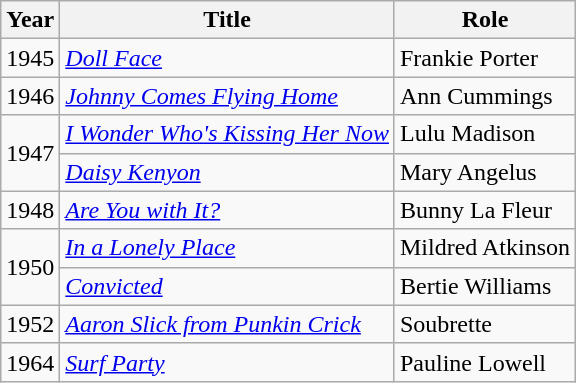<table class="wikitable">
<tr>
<th>Year</th>
<th>Title</th>
<th>Role</th>
</tr>
<tr>
<td>1945</td>
<td><em><a href='#'>Doll Face</a></em></td>
<td>Frankie Porter</td>
</tr>
<tr>
<td>1946</td>
<td><em><a href='#'>Johnny Comes Flying Home</a></em></td>
<td>Ann Cummings</td>
</tr>
<tr>
<td rowspan=2>1947</td>
<td><em><a href='#'>I Wonder Who's Kissing Her Now</a></em></td>
<td>Lulu Madison</td>
</tr>
<tr>
<td><em><a href='#'>Daisy Kenyon</a></em></td>
<td>Mary Angelus</td>
</tr>
<tr>
<td>1948</td>
<td><em><a href='#'>Are You with It?</a></em></td>
<td>Bunny La Fleur</td>
</tr>
<tr>
<td rowspan=2>1950</td>
<td><em><a href='#'>In a Lonely Place</a></em></td>
<td>Mildred Atkinson</td>
</tr>
<tr>
<td><em><a href='#'>Convicted</a></em></td>
<td>Bertie Williams</td>
</tr>
<tr>
<td>1952</td>
<td><em><a href='#'>Aaron Slick from Punkin Crick</a></em></td>
<td>Soubrette</td>
</tr>
<tr>
<td>1964</td>
<td><em><a href='#'>Surf Party</a></em></td>
<td>Pauline Lowell</td>
</tr>
</table>
